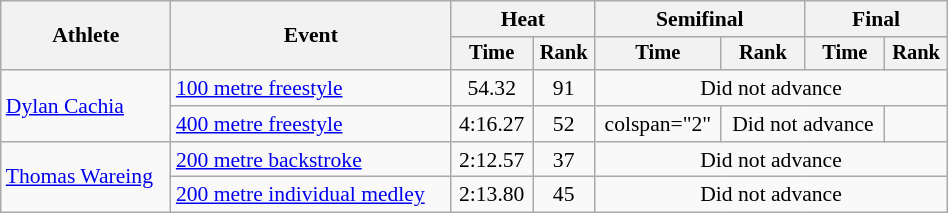<table class="wikitable" style="text-align:center; font-size:90%; width:50%;">
<tr>
<th rowspan="2">Athlete</th>
<th rowspan="2">Event</th>
<th colspan="2">Heat</th>
<th colspan="2">Semifinal</th>
<th colspan="2">Final</th>
</tr>
<tr style="font-size:95%">
<th>Time</th>
<th>Rank</th>
<th>Time</th>
<th>Rank</th>
<th>Time</th>
<th>Rank</th>
</tr>
<tr>
<td align=left rowspan=2><a href='#'>Dylan Cachia</a></td>
<td align=left><a href='#'>100 metre freestyle</a></td>
<td>54.32</td>
<td>91</td>
<td colspan=4>Did not advance</td>
</tr>
<tr>
<td align=left><a href='#'>400 metre freestyle</a></td>
<td>4:16.27</td>
<td>52</td>
<td>colspan="2" </td>
<td colspan="2">Did not advance</td>
</tr>
<tr>
<td align=left rowspan=2><a href='#'>Thomas Wareing</a></td>
<td align=left><a href='#'>200 metre backstroke</a></td>
<td>2:12.57</td>
<td>37</td>
<td colspan=4>Did not advance</td>
</tr>
<tr>
<td align=left><a href='#'>200 metre individual medley</a></td>
<td>2:13.80</td>
<td>45</td>
<td colspan=4>Did not advance</td>
</tr>
</table>
